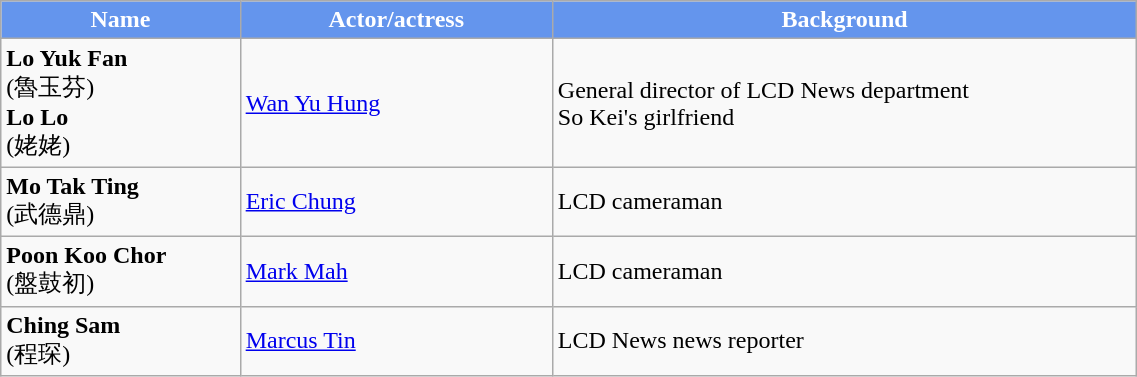<table class="wikitable" width="60%">
<tr style="background:cornflowerblue; color:white" align="center">
<td style="width:6%"><strong>Name</strong></td>
<td style="width:6%"><strong>Actor/actress</strong></td>
<td style="width:15%"><strong>Background</strong></td>
</tr>
<tr>
<td><strong>Lo Yuk Fan</strong><br>(魯玉芬)<br><strong>Lo Lo</strong><br>(姥姥)</td>
<td><a href='#'>Wan Yu Hung</a></td>
<td>General director of LCD News department<br>So Kei's girlfriend</td>
</tr>
<tr>
<td><strong>Mo Tak Ting</strong><br>(武德鼎)</td>
<td><a href='#'>Eric Chung</a></td>
<td>LCD cameraman</td>
</tr>
<tr>
<td><strong>Poon Koo Chor</strong><br>(盤鼓初)</td>
<td><a href='#'>Mark Mah</a></td>
<td>LCD cameraman</td>
</tr>
<tr>
<td><strong>Ching Sam</strong><br>(程琛)</td>
<td><a href='#'>Marcus Tin</a></td>
<td>LCD News news reporter</td>
</tr>
</table>
